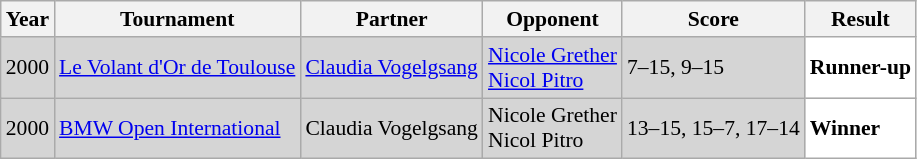<table class="sortable wikitable" style="font-size: 90%;">
<tr>
<th>Year</th>
<th>Tournament</th>
<th>Partner</th>
<th>Opponent</th>
<th>Score</th>
<th>Result</th>
</tr>
<tr style="background:#D5D5D5">
<td align="center">2000</td>
<td align="left"><a href='#'>Le Volant d'Or de Toulouse</a></td>
<td align="left"> <a href='#'>Claudia Vogelgsang</a></td>
<td align="left"> <a href='#'>Nicole Grether</a> <br>  <a href='#'>Nicol Pitro</a></td>
<td align="left">7–15, 9–15</td>
<td style="text-align:left; background: white"> <strong>Runner-up</strong></td>
</tr>
<tr style="background:#D5D5D5">
<td align="center">2000</td>
<td align="left"><a href='#'>BMW Open International</a></td>
<td align="left"> Claudia Vogelgsang</td>
<td align="left"> Nicole Grether <br>  Nicol Pitro</td>
<td align="left">13–15, 15–7, 17–14</td>
<td style="text-align:left; background:white"> <strong>Winner</strong></td>
</tr>
</table>
